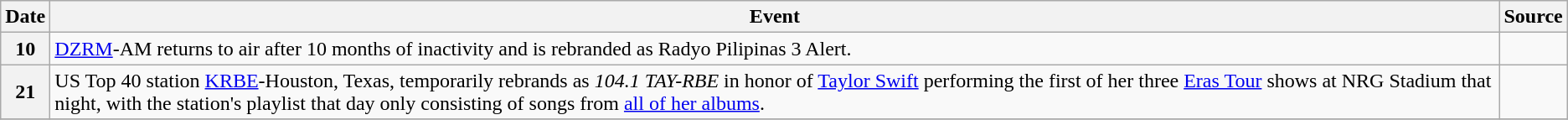<table class=wikitable>
<tr>
<th>Date</th>
<th>Event</th>
<th>Source</th>
</tr>
<tr>
<th rowspan=1=>10</th>
<td><a href='#'>DZRM</a>-AM returns to air after 10 months of inactivity and is rebranded as Radyo Pilipinas 3 Alert.</td>
<td></td>
</tr>
<tr>
<th rowspan=1=>21</th>
<td>US Top 40 station <a href='#'>KRBE</a>-Houston, Texas, temporarily rebrands as <em>104.1 TAY-RBE</em> in honor of <a href='#'>Taylor Swift</a> performing the first of her three <a href='#'>Eras Tour</a> shows at NRG Stadium that night, with the station's playlist that day only consisting of songs from <a href='#'>all of her albums</a>.</td>
<td></td>
</tr>
<tr>
</tr>
</table>
